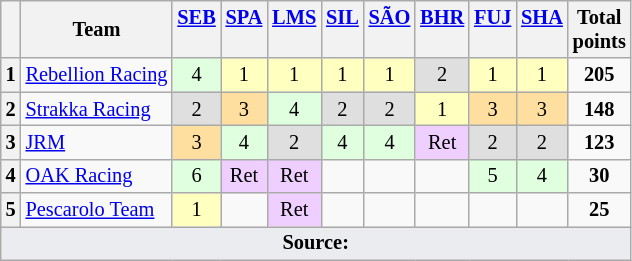<table class="wikitable" style="font-size: 85%; text-align:center;">
<tr valign="top">
<th valign=middle></th>
<th valign=middle>Team</th>
<th><a href='#'>SEB</a><br></th>
<th><a href='#'>SPA</a><br></th>
<th><a href='#'>LMS</a><br></th>
<th><a href='#'>SIL</a><br></th>
<th><a href='#'>SÃO</a><br></th>
<th><a href='#'>BHR</a><br></th>
<th><a href='#'>FUJ</a><br></th>
<th><a href='#'>SHA</a><br></th>
<th valign=middle>Total<br>points</th>
</tr>
<tr>
<th>1</th>
<td align=left> <a href='#'>Rebellion Racing</a></td>
<td style="background:#DFFFDF;">4</td>
<td style="background:#FFFFBF;">1</td>
<td style="background:#FFFFBF;">1</td>
<td style="background:#FFFFBF;">1</td>
<td style="background:#FFFFBF;">1</td>
<td style="background:#DFDFDF;">2</td>
<td style="background:#FFFFBF;">1</td>
<td style="background:#FFFFBF;">1</td>
<td><strong>205</strong></td>
</tr>
<tr>
<th>2</th>
<td align=left> <a href='#'>Strakka Racing</a></td>
<td style="background:#DFDFDF;">2</td>
<td style="background:#FFDF9F;">3</td>
<td style="background:#DFFFDF;">4</td>
<td style="background:#DFDFDF;">2</td>
<td style="background:#DFDFDF;">2</td>
<td style="background:#FFFFBF;">1</td>
<td style="background:#FFDF9F;">3</td>
<td style="background:#FFDF9F;">3</td>
<td><strong>148</strong></td>
</tr>
<tr>
<th>3</th>
<td align=left> <a href='#'>JRM</a></td>
<td style="background:#FFDF9F;">3</td>
<td style="background:#DFFFDF;">4</td>
<td style="background:#DFDFDF;">2</td>
<td style="background:#DFFFDF;">4</td>
<td style="background:#DFFFDF;">4</td>
<td style="background:#EFCFFF;">Ret</td>
<td style="background:#DFDFDF;">2</td>
<td style="background:#DFDFDF;">2</td>
<td><strong>123</strong></td>
</tr>
<tr>
<th>4</th>
<td align=left> <a href='#'>OAK Racing</a></td>
<td style="background:#DFFFDF;">6</td>
<td style="background:#EFCFFF;">Ret</td>
<td style="background:#EFCFFF;">Ret</td>
<td></td>
<td></td>
<td></td>
<td style="background:#DFFFDF;">5</td>
<td style="background:#DFFFDF;">4</td>
<td><strong>30</strong></td>
</tr>
<tr>
<th>5</th>
<td align=left> <a href='#'>Pescarolo Team</a></td>
<td style="background:#FFFFBF;">1</td>
<td></td>
<td style="background:#EFCFFF;">Ret</td>
<td></td>
<td></td>
<td></td>
<td></td>
<td></td>
<td><strong>25</strong></td>
</tr>
<tr class="sortbottom">
<td colspan="11" style="background-color:#EAECF0;text-align:center"><strong>Source:</strong></td>
</tr>
</table>
